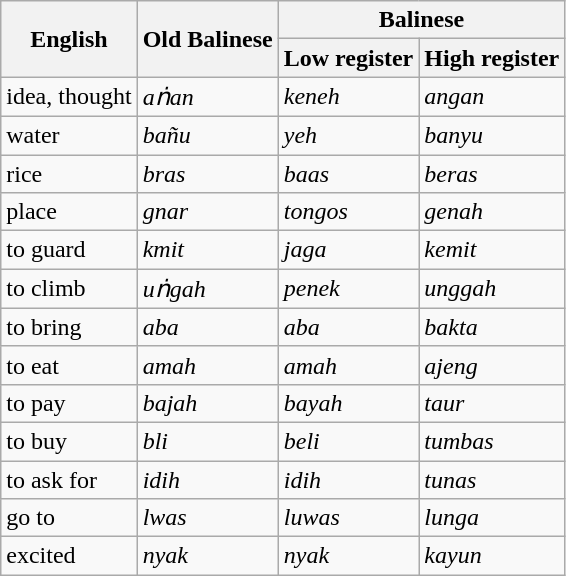<table class="wikitable">
<tr>
<th rowspan="2">English</th>
<th rowspan="2">Old Balinese</th>
<th colspan="2">Balinese</th>
</tr>
<tr>
<th>Low register</th>
<th>High register</th>
</tr>
<tr>
<td>idea, thought</td>
<td><em>aṅan</em></td>
<td><em>keneh</em></td>
<td><em>angan</em></td>
</tr>
<tr>
<td>water</td>
<td><em>bañu</em></td>
<td><em>yeh</em></td>
<td><em>banyu</em></td>
</tr>
<tr>
<td>rice</td>
<td><em>bras</em></td>
<td><em>baas</em></td>
<td><em>beras</em></td>
</tr>
<tr>
<td>place</td>
<td><em>gnar</em></td>
<td><em>tongos</em></td>
<td><em>genah</em></td>
</tr>
<tr>
<td>to guard</td>
<td><em>kmit</em></td>
<td><em>jaga</em></td>
<td><em>kemit</em></td>
</tr>
<tr>
<td>to climb</td>
<td><em>uṅgah</em></td>
<td><em>penek</em></td>
<td><em>unggah</em></td>
</tr>
<tr>
<td>to bring</td>
<td><em>aba</em></td>
<td><em>aba</em></td>
<td><em>bakta</em></td>
</tr>
<tr>
<td>to eat</td>
<td><em>amah</em></td>
<td><em>amah</em></td>
<td><em>ajeng</em></td>
</tr>
<tr>
<td>to pay</td>
<td><em>bajah</em></td>
<td><em>bayah</em></td>
<td><em>taur</em></td>
</tr>
<tr>
<td>to buy</td>
<td><em>bli</em></td>
<td><em>beli</em></td>
<td><em>tumbas</em></td>
</tr>
<tr>
<td>to ask for</td>
<td><em>idih</em></td>
<td><em>idih</em></td>
<td><em>tunas</em></td>
</tr>
<tr>
<td>go to</td>
<td><em>lwas</em></td>
<td><em>luwas</em></td>
<td><em>lunga</em></td>
</tr>
<tr>
<td>excited</td>
<td><em>nyak</em></td>
<td><em>nyak</em></td>
<td><em>kayun</em></td>
</tr>
</table>
